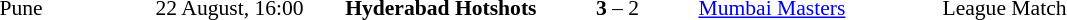<table style="font-size:90%">
<tr>
<td width=100>Pune</td>
<td width=100>22 August, 16:00</td>
<td width="150" align="right"><strong>Hyderabad Hotshots</strong></td>
<td width="100" align="center"><strong>3</strong> – 2</td>
<td width=150><a href='#'>Mumbai Masters</a></td>
<td width=100 align=center>League Match</td>
</tr>
</table>
